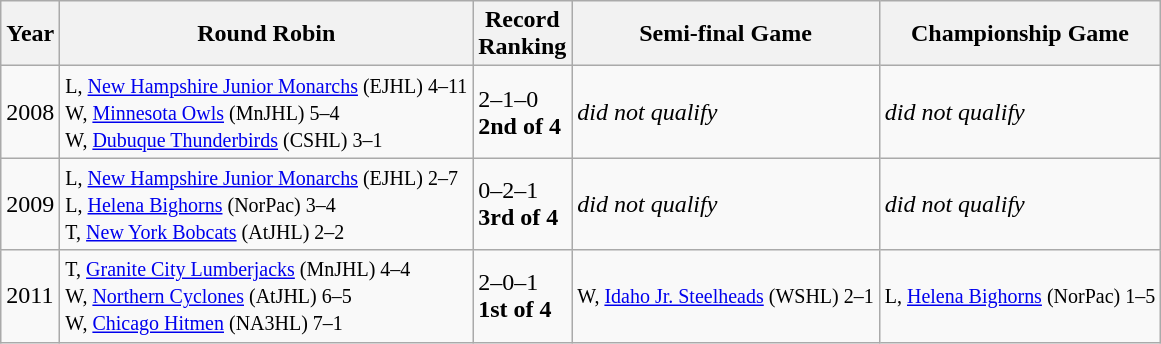<table class="wikitable">
<tr>
<th>Year</th>
<th>Round Robin</th>
<th>Record<br>Ranking</th>
<th>Semi-final Game</th>
<th>Championship Game</th>
</tr>
<tr>
<td>2008</td>
<td><small> L, <a href='#'>New Hampshire Junior Monarchs</a> (EJHL) 4–11<br>W, <a href='#'>Minnesota Owls</a> (MnJHL) 5–4<br>W, <a href='#'>Dubuque Thunderbirds</a> (CSHL) 3–1</small></td>
<td>2–1–0<br><strong>2nd of 4</strong></td>
<td><em>did not qualify</em></td>
<td><em>did not qualify</em></td>
</tr>
<tr>
<td>2009</td>
<td><small> L, <a href='#'>New Hampshire Junior Monarchs</a> (EJHL) 2–7<br>L, <a href='#'>Helena Bighorns</a> (NorPac) 3–4<br>T, <a href='#'>New York Bobcats</a> (AtJHL) 2–2</small></td>
<td>0–2–1<br><strong>3rd of 4</strong></td>
<td><em>did not qualify</em></td>
<td><em>did not qualify</em></td>
</tr>
<tr>
<td>2011</td>
<td><small> T, <a href='#'>Granite City Lumberjacks</a> (MnJHL) 4–4<br>W, <a href='#'>Northern Cyclones</a> (AtJHL) 6–5<br>W, <a href='#'>Chicago Hitmen</a> (NA3HL) 7–1</small></td>
<td>2–0–1<br><strong>1st of 4</strong></td>
<td><small>W, <a href='#'>Idaho Jr. Steelheads</a> (WSHL) 2–1</small></td>
<td><small>L, <a href='#'>Helena Bighorns</a> (NorPac) 1–5</small></td>
</tr>
</table>
